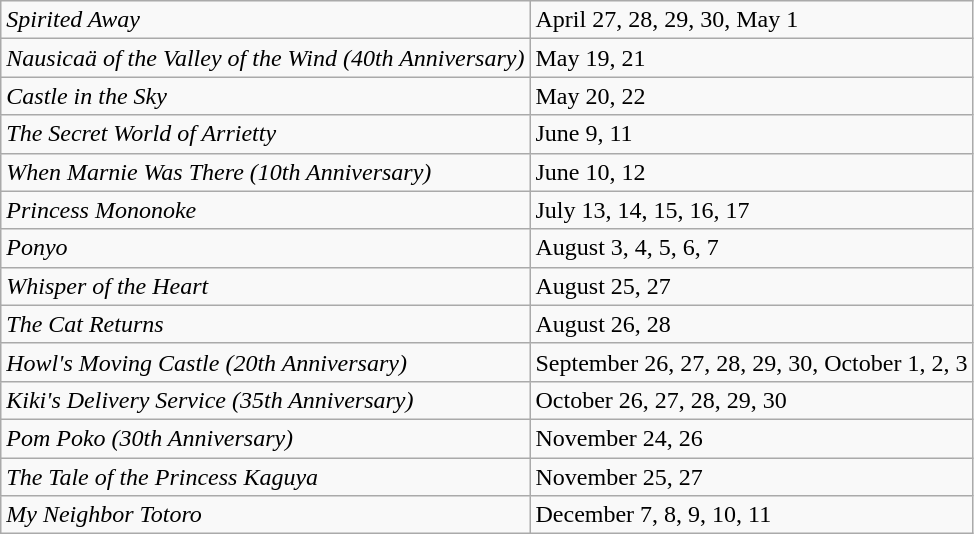<table class="wikitable sortable plainrowheaders">
<tr>
<td><em>Spirited Away</em></td>
<td>April 27, 28, 29, 30, May 1</td>
</tr>
<tr>
<td><em>Nausicaä of the Valley of the Wind (40th Anniversary)</em></td>
<td>May 19, 21</td>
</tr>
<tr>
<td><em>Castle in the Sky</em></td>
<td>May 20, 22</td>
</tr>
<tr>
<td><em>The Secret World of Arrietty</em></td>
<td>June 9, 11</td>
</tr>
<tr>
<td><em>When Marnie Was There (10th Anniversary)</em></td>
<td>June 10, 12</td>
</tr>
<tr>
<td><em>Princess Mononoke</em></td>
<td>July 13, 14, 15, 16, 17</td>
</tr>
<tr>
<td><em>Ponyo</em></td>
<td>August 3, 4, 5, 6, 7</td>
</tr>
<tr>
<td><em>Whisper of the Heart</em></td>
<td>August 25, 27</td>
</tr>
<tr>
<td><em>The Cat Returns</em></td>
<td>August 26, 28</td>
</tr>
<tr>
<td><em>Howl's Moving Castle (20th Anniversary)</em></td>
<td>September 26, 27, 28, 29, 30, October 1, 2, 3</td>
</tr>
<tr>
<td><em>Kiki's Delivery Service (35th Anniversary)</em></td>
<td>October 26, 27, 28, 29, 30</td>
</tr>
<tr>
<td><em>Pom Poko (30th Anniversary)</em></td>
<td>November 24, 26</td>
</tr>
<tr>
<td><em>The Tale of the Princess Kaguya</em></td>
<td>November 25, 27</td>
</tr>
<tr>
<td><em>My Neighbor Totoro</em></td>
<td>December 7, 8, 9, 10, 11</td>
</tr>
</table>
